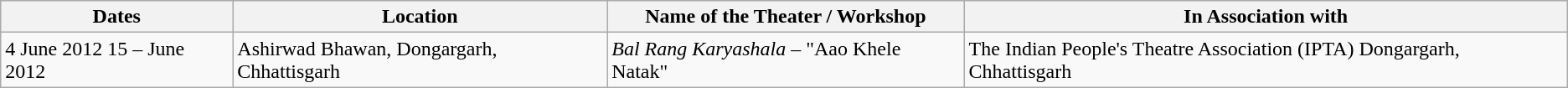<table class="wikitable sortable">
<tr>
<th>Dates</th>
<th>Location</th>
<th>Name of the Theater / Workshop</th>
<th>In Association with</th>
</tr>
<tr>
<td>4 June 2012 15 – June 2012</td>
<td>Ashirwad Bhawan, Dongargarh, Chhattisgarh</td>
<td><em> Bal Rang Karyashala</em> – "Aao Khele Natak"</td>
<td>The Indian People's Theatre Association (IPTA) Dongargarh, Chhattisgarh</td>
</tr>
</table>
